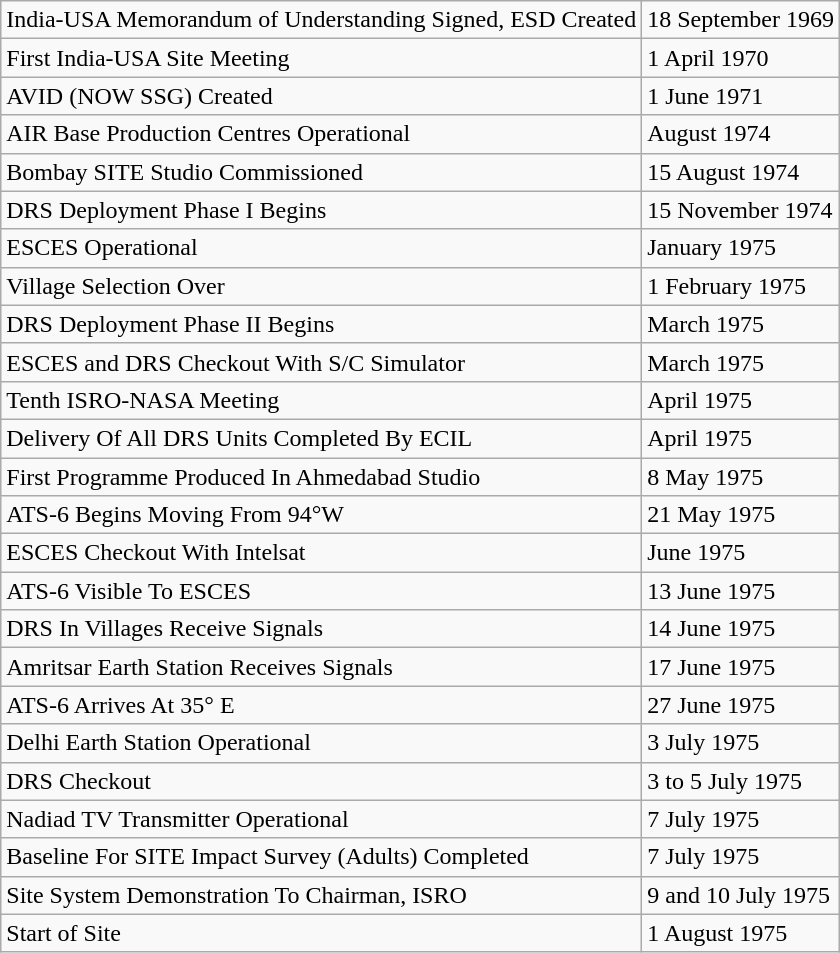<table class="wikitable">
<tr>
<td>India-USA Memorandum of Understanding Signed, ESD Created</td>
<td>18 September 1969</td>
</tr>
<tr>
<td>First India-USA Site Meeting</td>
<td>1 April 1970</td>
</tr>
<tr>
<td>AVID (NOW SSG) Created</td>
<td>1 June 1971</td>
</tr>
<tr>
<td>AIR Base Production Centres Operational</td>
<td>August 1974</td>
</tr>
<tr>
<td>Bombay SITE Studio Commissioned</td>
<td>15 August 1974</td>
</tr>
<tr>
<td>DRS Deployment Phase I Begins</td>
<td>15 November 1974</td>
</tr>
<tr>
<td>ESCES Operational</td>
<td>January 1975</td>
</tr>
<tr>
<td>Village Selection Over</td>
<td>1 February 1975</td>
</tr>
<tr>
<td>DRS Deployment Phase II Begins</td>
<td>March 1975</td>
</tr>
<tr>
<td>ESCES and DRS Checkout With S/C Simulator</td>
<td>March 1975</td>
</tr>
<tr>
<td>Tenth ISRO-NASA Meeting</td>
<td>April 1975</td>
</tr>
<tr>
<td>Delivery Of All DRS Units Completed By ECIL</td>
<td>April 1975</td>
</tr>
<tr>
<td>First Programme Produced In Ahmedabad Studio</td>
<td>8 May 1975</td>
</tr>
<tr>
<td>ATS-6 Begins Moving From 94°W</td>
<td>21 May 1975</td>
</tr>
<tr>
<td>ESCES Checkout With Intelsat</td>
<td>June 1975</td>
</tr>
<tr>
<td>ATS-6 Visible To ESCES</td>
<td>13 June 1975</td>
</tr>
<tr>
<td>DRS In Villages Receive Signals</td>
<td>14 June 1975</td>
</tr>
<tr>
<td>Amritsar Earth Station Receives Signals</td>
<td>17 June 1975</td>
</tr>
<tr>
<td>ATS-6 Arrives At 35° E</td>
<td>27 June 1975</td>
</tr>
<tr>
<td>Delhi Earth Station Operational</td>
<td>3 July 1975</td>
</tr>
<tr>
<td>DRS Checkout</td>
<td>3 to 5 July 1975</td>
</tr>
<tr>
<td>Nadiad TV Transmitter Operational</td>
<td>7 July 1975</td>
</tr>
<tr>
<td>Baseline For SITE Impact Survey (Adults) Completed</td>
<td>7 July 1975</td>
</tr>
<tr>
<td>Site System Demonstration To Chairman, ISRO</td>
<td>9 and 10 July 1975</td>
</tr>
<tr>
<td>Start of Site</td>
<td>1 August 1975</td>
</tr>
</table>
